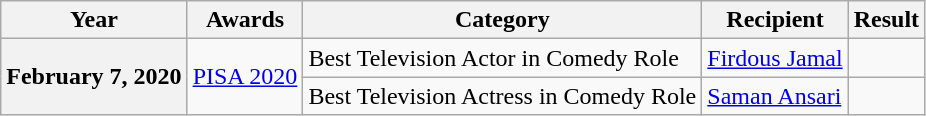<table class="sortable wikitable">
<tr>
<th>Year</th>
<th>Awards</th>
<th>Category</th>
<th>Recipient</th>
<th>Result</th>
</tr>
<tr>
<th rowspan="2">February 7, 2020</th>
<td rowspan="2"><a href='#'>PISA 2020</a></td>
<td>Best Television Actor in Comedy Role</td>
<td><a href='#'>Firdous Jamal</a></td>
<td></td>
</tr>
<tr>
<td>Best Television Actress in Comedy Role</td>
<td><a href='#'>Saman Ansari</a></td>
<td></td>
</tr>
</table>
